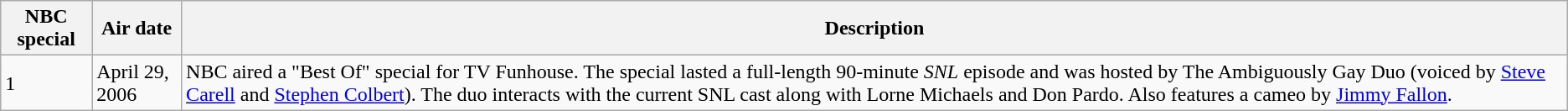<table class="wikitable">
<tr>
<th>NBC special</th>
<th>Air date</th>
<th>Description</th>
</tr>
<tr>
<td>1</td>
<td>April 29, 2006</td>
<td>NBC aired a "Best Of" special for TV Funhouse. The special lasted a full-length 90-minute <em>SNL</em> episode and was hosted by The Ambiguously Gay Duo (voiced by <a href='#'>Steve Carell</a> and <a href='#'>Stephen Colbert</a>). The duo interacts with the current SNL cast along with Lorne Michaels and Don Pardo. Also features a cameo by <a href='#'>Jimmy Fallon</a>.</td>
</tr>
</table>
